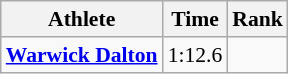<table class="wikitable" style="font-size:90%;">
<tr>
<th>Athlete</th>
<th>Time</th>
<th>Rank</th>
</tr>
<tr align=center>
<td align=left><strong><a href='#'>Warwick Dalton</a></strong></td>
<td>1:12.6</td>
<td></td>
</tr>
</table>
